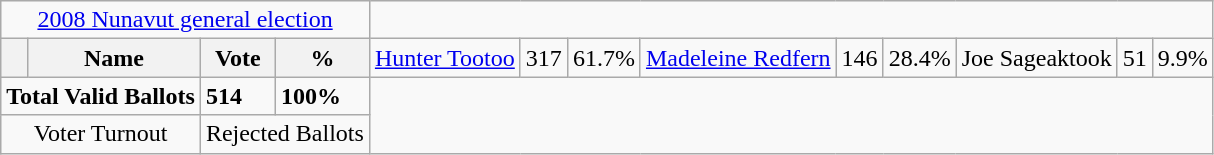<table class="wikitable">
<tr>
<td colspan=4 align=center><a href='#'>2008 Nunavut general election</a></td>
</tr>
<tr>
<th></th>
<th><strong>Name </strong></th>
<th><strong>Vote</strong></th>
<th><strong>%</strong><br></th>
<td><a href='#'>Hunter Tootoo</a></td>
<td>317</td>
<td>61.7%<br></td>
<td><a href='#'>Madeleine Redfern</a></td>
<td>146</td>
<td>28.4%<br></td>
<td>Joe Sageaktook</td>
<td>51</td>
<td>9.9%</td>
</tr>
<tr>
<td colspan=2><strong>Total Valid Ballots</strong></td>
<td><strong>514</strong></td>
<td><strong>100%</strong></td>
</tr>
<tr>
<td colspan=2 align=center>Voter Turnout</td>
<td colspan=2 align=center>Rejected Ballots</td>
</tr>
</table>
